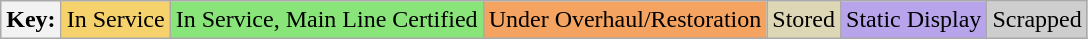<table class="wikitable">
<tr>
<th>Key:</th>
<td bgcolor=#F5D26C>In Service</td>
<td bgcolor=#89E579>In Service, Main Line Certified</td>
<td bgcolor=#f4a460>Under Overhaul/Restoration</td>
<td bgcolor=#DED7B6>Stored</td>
<td bgcolor=#B7A4EB>Static Display</td>
<td bgcolor=#cecece>Scrapped</td>
</tr>
</table>
